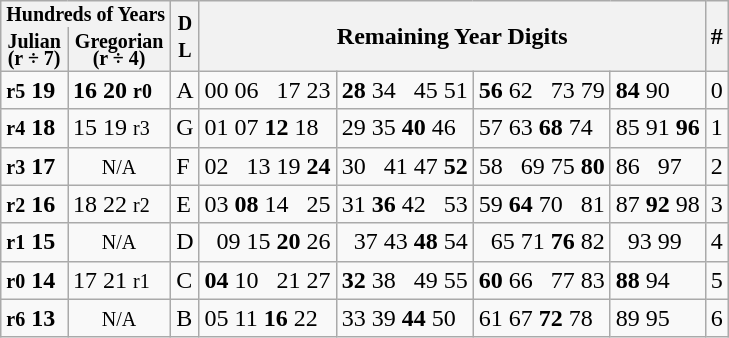<table class=wikitable>
<tr>
<th colspan=2 style="line-height:10px; border-bottom:none"><small>Hundreds of Years</small></th>
<th colspan=1 rowspan=2><small>D<br>L</small></th>
<th colspan=4 rowspan=2>Remaining Year Digits</th>
<th colspan=1 rowspan=2>#</th>
</tr>
<tr>
<th style="border-top:none; line-height:10px"><small>Julian<br>(r ÷ 7)</small></th>
<th style="border-top:none; line-height:10px"><small>Gregorian<br>(r ÷ 4)</small></th>
</tr>
<tr>
<td><small><strong>r5</strong></small> <strong>19</strong></td>
<td><strong>16</strong> <strong>20</strong> <small><strong>r0</strong></small></td>
<td>A</td>
<td>00 06   17 23</td>
<td><strong>28</strong> 34   45 51</td>
<td><strong>56</strong> 62   73 79</td>
<td><strong>84</strong> 90</td>
<td>0</td>
</tr>
<tr>
<td><small><strong>r4</strong></small> <strong>18</strong></td>
<td>15 19 <small>r3</small></td>
<td>G</td>
<td>01 07 <strong>12</strong> 18</td>
<td>29 35 <strong>40</strong> 46</td>
<td>57 63 <strong>68</strong> 74</td>
<td>85 91 <strong>96</strong></td>
<td>1</td>
</tr>
<tr>
<td><small><strong>r3</strong></small> <strong>17</strong></td>
<td align=center><small>N/A</small></td>
<td>F</td>
<td>02   13 19 <strong>24</strong></td>
<td>30   41 47 <strong>52</strong></td>
<td>58   69 75 <strong>80</strong></td>
<td>86   97</td>
<td>2</td>
</tr>
<tr>
<td><small><strong>r2</strong></small> <strong>16</strong></td>
<td>18 22 <small>r2</small></td>
<td>E</td>
<td>03 <strong>08</strong> 14   25</td>
<td>31 <strong>36</strong> 42   53</td>
<td>59 <strong>64</strong> 70   81</td>
<td>87 <strong>92</strong> 98</td>
<td>3</td>
</tr>
<tr>
<td><small><strong>r1</strong></small> <strong>15</strong></td>
<td align=center><small>N/A</small></td>
<td>D</td>
<td>  09 15 <strong>20</strong> 26</td>
<td>  37 43 <strong>48</strong> 54</td>
<td>  65 71 <strong>76</strong> 82</td>
<td>  93 99</td>
<td>4</td>
</tr>
<tr>
<td><small><strong>r0</strong></small> <strong>14</strong></td>
<td>17 21 <small>r1</small></td>
<td>C</td>
<td><strong>04</strong> 10   21 27</td>
<td><strong>32</strong> 38   49 55</td>
<td><strong>60</strong> 66   77 83</td>
<td><strong>88</strong> 94</td>
<td>5</td>
</tr>
<tr>
<td><small><strong>r6</strong></small> <strong>13</strong></td>
<td align=center><small>N/A</small></td>
<td>B</td>
<td>05 11 <strong>16</strong> 22</td>
<td>33 39 <strong>44</strong> 50</td>
<td>61 67 <strong>72</strong> 78</td>
<td>89 95</td>
<td>6</td>
</tr>
</table>
